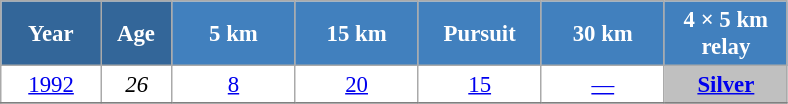<table class="wikitable" style="font-size:95%; text-align:center; border:grey solid 1px; border-collapse:collapse; background:#ffffff;">
<tr>
<th style="background-color:#369; color:white; width:60px;"> Year </th>
<th style="background-color:#369; color:white; width:40px;"> Age </th>
<th style="background-color:#4180be; color:white; width:75px;"> 5 km </th>
<th style="background-color:#4180be; color:white; width:75px;"> 15 km </th>
<th style="background-color:#4180be; color:white; width:75px;"> Pursuit </th>
<th style="background-color:#4180be; color:white; width:75px;"> 30 km </th>
<th style="background-color:#4180be; color:white; width:75px;"> 4 × 5 km <br> relay </th>
</tr>
<tr>
<td><a href='#'>1992</a></td>
<td><em>26</em></td>
<td><a href='#'>8</a></td>
<td><a href='#'>20</a></td>
<td><a href='#'>15</a></td>
<td><a href='#'>—</a></td>
<td style="background:silver;"><a href='#'><strong>Silver</strong></a></td>
</tr>
<tr>
</tr>
</table>
